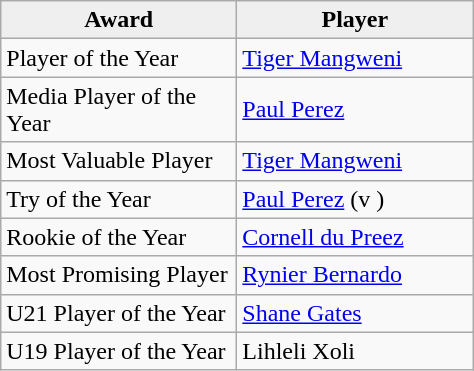<table class="wikitable" style="text-align: left;">
<tr>
<th style="background:#efefef; width:150px;">Award</th>
<th style="background:#efefef; width:150px;">Player</th>
</tr>
<tr>
<td>Player of the Year</td>
<td><a href='#'>Tiger Mangweni</a></td>
</tr>
<tr>
<td>Media Player of the Year</td>
<td><a href='#'>Paul Perez</a></td>
</tr>
<tr>
<td>Most Valuable Player</td>
<td><a href='#'>Tiger Mangweni</a></td>
</tr>
<tr>
<td>Try of the Year</td>
<td><a href='#'>Paul Perez</a> (v )</td>
</tr>
<tr>
<td>Rookie of the Year</td>
<td><a href='#'>Cornell du Preez</a></td>
</tr>
<tr>
<td>Most Promising Player</td>
<td><a href='#'>Rynier Bernardo</a></td>
</tr>
<tr>
<td>U21 Player of the Year</td>
<td><a href='#'>Shane Gates</a></td>
</tr>
<tr>
<td>U19 Player of the Year</td>
<td>Lihleli Xoli</td>
</tr>
</table>
